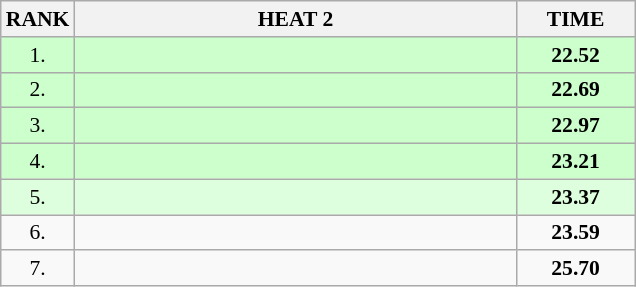<table class="wikitable" style="border-collapse: collapse; font-size: 90%;">
<tr>
<th>RANK</th>
<th style="width: 20em">HEAT 2</th>
<th style="width: 5em">TIME</th>
</tr>
<tr style="background:#ccffcc;">
<td align="center">1.</td>
<td></td>
<td align="center"><strong>22.52</strong></td>
</tr>
<tr style="background:#ccffcc;">
<td align="center">2.</td>
<td></td>
<td align="center"><strong>22.69</strong></td>
</tr>
<tr style="background:#ccffcc;">
<td align="center">3.</td>
<td></td>
<td align="center"><strong>22.97</strong></td>
</tr>
<tr style="background:#ccffcc;">
<td align="center">4.</td>
<td></td>
<td align="center"><strong>23.21</strong></td>
</tr>
<tr style="background:#ddffdd;">
<td align="center">5.</td>
<td></td>
<td align="center"><strong>23.37</strong></td>
</tr>
<tr>
<td align="center">6.</td>
<td></td>
<td align="center"><strong>23.59</strong></td>
</tr>
<tr>
<td align="center">7.</td>
<td></td>
<td align="center"><strong>25.70</strong></td>
</tr>
</table>
